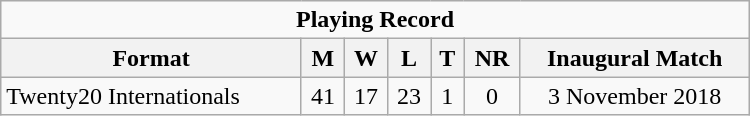<table class="wikitable" style="text-align: center; width: 500px;">
<tr>
<td colspan=7 align="center"><strong>Playing Record</strong></td>
</tr>
<tr>
<th>Format</th>
<th>M</th>
<th>W</th>
<th>L</th>
<th>T</th>
<th>NR</th>
<th>Inaugural Match</th>
</tr>
<tr>
<td align="left">Twenty20 Internationals</td>
<td>41</td>
<td>17</td>
<td>23</td>
<td>1</td>
<td>0</td>
<td>3 November 2018</td>
</tr>
</table>
